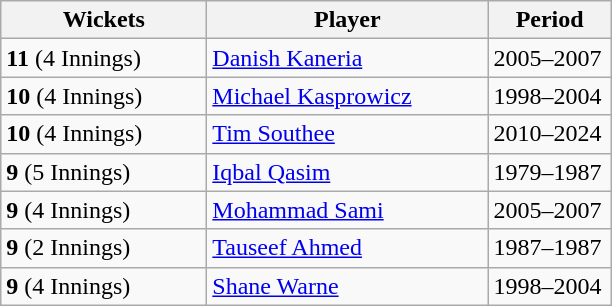<table class="wikitable">
<tr>
<th style="width:130px;">Wickets</th>
<th style="width:180px;">Player</th>
<th style="width:75px;">Period</th>
</tr>
<tr>
<td><strong>11</strong> (4 Innings)</td>
<td> <a href='#'>Danish Kaneria</a></td>
<td class="nowrap">2005–2007</td>
</tr>
<tr>
<td><strong>10</strong> (4 Innings)</td>
<td> <a href='#'>Michael Kasprowicz</a></td>
<td>1998–2004</td>
</tr>
<tr>
<td><strong>10</strong> (4 Innings)</td>
<td> <a href='#'>Tim Southee</a></td>
<td>2010–2024</td>
</tr>
<tr>
<td><strong>9</strong> (5 Innings)</td>
<td> <a href='#'>Iqbal Qasim</a></td>
<td>1979–1987</td>
</tr>
<tr>
<td><strong>9</strong> (4 Innings)</td>
<td> <a href='#'>Mohammad Sami</a></td>
<td>2005–2007</td>
</tr>
<tr>
<td><strong>9</strong> (2 Innings)</td>
<td> <a href='#'>Tauseef Ahmed</a></td>
<td>1987–1987</td>
</tr>
<tr>
<td><strong>9</strong> (4 Innings)</td>
<td> <a href='#'>Shane Warne</a></td>
<td>1998–2004</td>
</tr>
</table>
